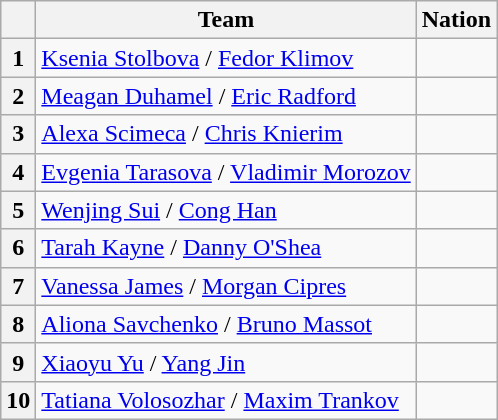<table class="wikitable sortable" style="text-align: left">
<tr>
<th scope="col"></th>
<th scope="col">Team</th>
<th scope="col">Nation</th>
</tr>
<tr>
<th scope="row">1</th>
<td><a href='#'>Ksenia Stolbova</a> / <a href='#'>Fedor Klimov</a></td>
<td></td>
</tr>
<tr>
<th scope="row">2</th>
<td><a href='#'>Meagan Duhamel</a> / <a href='#'>Eric Radford</a></td>
<td></td>
</tr>
<tr>
<th scope="row">3</th>
<td><a href='#'>Alexa Scimeca</a> / <a href='#'>Chris Knierim</a></td>
<td></td>
</tr>
<tr>
<th scope="row">4</th>
<td><a href='#'>Evgenia Tarasova</a> / <a href='#'>Vladimir Morozov</a></td>
<td></td>
</tr>
<tr>
<th scope="row">5</th>
<td><a href='#'>Wenjing Sui</a> / <a href='#'>Cong Han</a></td>
<td></td>
</tr>
<tr>
<th scope="row">6</th>
<td><a href='#'>Tarah Kayne</a> / <a href='#'>Danny O'Shea</a></td>
<td></td>
</tr>
<tr>
<th scope="row">7</th>
<td><a href='#'>Vanessa James</a> / <a href='#'>Morgan Cipres</a></td>
<td></td>
</tr>
<tr>
<th scope="row">8</th>
<td><a href='#'>Aliona Savchenko</a> / <a href='#'>Bruno Massot</a></td>
<td></td>
</tr>
<tr>
<th scope="row">9</th>
<td><a href='#'>Xiaoyu Yu</a> / <a href='#'>Yang Jin</a></td>
<td></td>
</tr>
<tr>
<th scope="row">10</th>
<td><a href='#'>Tatiana Volosozhar</a> / <a href='#'>Maxim Trankov</a></td>
<td></td>
</tr>
</table>
